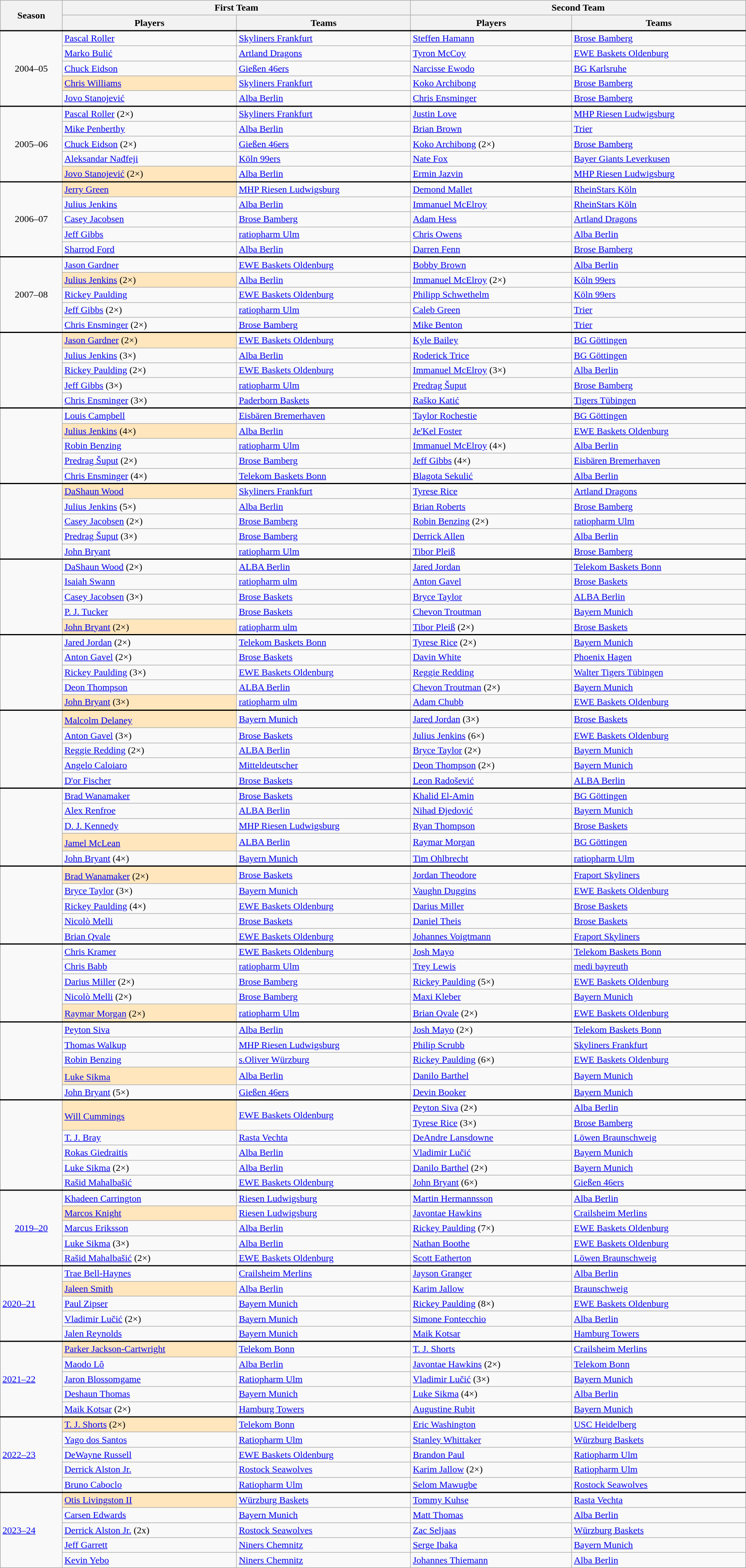<table class="wikitable" style="width:100%">
<tr>
<th rowspan=2>Season</th>
<th colspan=2>First Team</th>
<th colspan=2>Second Team</th>
</tr>
<tr>
<th>Players</th>
<th>Teams</th>
<th>Players</th>
<th>Teams</th>
</tr>
<tr style="border-top:2px solid black">
<td rowspan=5 style="text-align:center;">2004–05</td>
<td> <a href='#'>Pascal Roller</a></td>
<td><a href='#'>Skyliners Frankfurt</a></td>
<td> <a href='#'>Steffen Hamann</a></td>
<td><a href='#'>Brose Bamberg</a></td>
</tr>
<tr>
<td> <a href='#'>Marko Bulić</a></td>
<td><a href='#'>Artland Dragons</a></td>
<td> <a href='#'>Tyron McCoy</a></td>
<td><a href='#'>EWE Baskets Oldenburg</a></td>
</tr>
<tr>
<td> <a href='#'>Chuck Eidson</a></td>
<td><a href='#'>Gießen 46ers</a></td>
<td> <a href='#'>Narcisse Ewodo</a></td>
<td><a href='#'>BG Karlsruhe</a></td>
</tr>
<tr>
<td style="background:#FFE6BD;"> <a href='#'>Chris Williams</a><small></small></td>
<td><a href='#'>Skyliners Frankfurt</a></td>
<td> <a href='#'>Koko Archibong</a></td>
<td><a href='#'>Brose Bamberg</a></td>
</tr>
<tr>
<td> <a href='#'>Jovo Stanojević</a></td>
<td><a href='#'>Alba Berlin</a></td>
<td> <a href='#'>Chris Ensminger</a></td>
<td><a href='#'>Brose Bamberg</a></td>
</tr>
<tr style="border-top:2px solid black">
<td rowspan=5 style="text-align:center;">2005–06</td>
<td> <a href='#'>Pascal Roller</a> (2×)</td>
<td><a href='#'>Skyliners Frankfurt</a></td>
<td> <a href='#'>Justin Love</a></td>
<td><a href='#'>MHP Riesen Ludwigsburg</a></td>
</tr>
<tr>
<td> <a href='#'>Mike Penberthy</a></td>
<td><a href='#'>Alba Berlin</a></td>
<td> <a href='#'>Brian Brown</a></td>
<td><a href='#'>Trier</a></td>
</tr>
<tr>
<td> <a href='#'>Chuck Eidson</a> (2×)</td>
<td><a href='#'>Gießen 46ers</a></td>
<td> <a href='#'>Koko Archibong</a> (2×)</td>
<td><a href='#'>Brose Bamberg</a></td>
</tr>
<tr>
<td> <a href='#'>Aleksandar Nađfeji</a></td>
<td><a href='#'>Köln 99ers</a></td>
<td> <a href='#'>Nate Fox</a></td>
<td><a href='#'>Bayer Giants Leverkusen</a></td>
</tr>
<tr>
<td style="background:#FFE6BD;"> <a href='#'>Jovo Stanojević</a><small></small> (2×)</td>
<td><a href='#'>Alba Berlin</a></td>
<td> <a href='#'>Ermin Jazvin</a></td>
<td><a href='#'>MHP Riesen Ludwigsburg</a></td>
</tr>
<tr style="border-top:2px solid black">
<td rowspan=5 style="text-align:center;">2006–07</td>
<td style="background:#FFE6BD;"> <a href='#'>Jerry Green</a><small></small></td>
<td><a href='#'>MHP Riesen Ludwigsburg</a></td>
<td> <a href='#'>Demond Mallet</a></td>
<td><a href='#'>RheinStars Köln</a></td>
</tr>
<tr>
<td> <a href='#'>Julius Jenkins</a></td>
<td><a href='#'>Alba Berlin</a></td>
<td> <a href='#'>Immanuel McElroy</a></td>
<td><a href='#'>RheinStars Köln</a></td>
</tr>
<tr>
<td> <a href='#'>Casey Jacobsen</a></td>
<td><a href='#'>Brose Bamberg</a></td>
<td> <a href='#'>Adam Hess</a></td>
<td><a href='#'>Artland Dragons</a></td>
</tr>
<tr>
<td> <a href='#'>Jeff Gibbs</a></td>
<td><a href='#'>ratiopharm Ulm</a></td>
<td> <a href='#'>Chris Owens</a></td>
<td><a href='#'>Alba Berlin</a></td>
</tr>
<tr>
<td> <a href='#'>Sharrod Ford</a></td>
<td><a href='#'>Alba Berlin</a></td>
<td> <a href='#'>Darren Fenn</a></td>
<td><a href='#'>Brose Bamberg</a></td>
</tr>
<tr style="border-top:2px solid black">
<td rowspan=5 style="text-align:center;">2007–08</td>
<td> <a href='#'>Jason Gardner</a></td>
<td><a href='#'>EWE Baskets Oldenburg</a></td>
<td> <a href='#'>Bobby Brown</a></td>
<td><a href='#'>Alba Berlin</a></td>
</tr>
<tr>
<td style="background:#FFE6BD;"> <a href='#'>Julius Jenkins</a><small></small> (2×)</td>
<td><a href='#'>Alba Berlin</a></td>
<td> <a href='#'>Immanuel McElroy</a> (2×)</td>
<td><a href='#'>Köln 99ers</a></td>
</tr>
<tr>
<td> <a href='#'>Rickey Paulding</a></td>
<td><a href='#'>EWE Baskets Oldenburg</a></td>
<td> <a href='#'>Philipp Schwethelm</a></td>
<td><a href='#'>Köln 99ers</a></td>
</tr>
<tr>
<td> <a href='#'>Jeff Gibbs</a> (2×)</td>
<td><a href='#'>ratiopharm Ulm</a></td>
<td> <a href='#'>Caleb Green</a></td>
<td><a href='#'>Trier</a></td>
</tr>
<tr>
<td> <a href='#'>Chris Ensminger</a> (2×)</td>
<td><a href='#'>Brose Bamberg</a></td>
<td> <a href='#'>Mike Benton</a></td>
<td><a href='#'>Trier</a></td>
</tr>
<tr style="border-top:2px solid black">
<td rowspan=5></td>
<td style="background:#FFE6BD;"> <a href='#'>Jason Gardner</a><small></small> (2×)</td>
<td><a href='#'>EWE Baskets Oldenburg</a></td>
<td> <a href='#'>Kyle Bailey</a></td>
<td><a href='#'>BG Göttingen</a></td>
</tr>
<tr>
<td> <a href='#'>Julius Jenkins</a> (3×)</td>
<td><a href='#'>Alba Berlin</a></td>
<td> <a href='#'>Roderick Trice</a></td>
<td><a href='#'>BG Göttingen</a></td>
</tr>
<tr>
<td> <a href='#'>Rickey Paulding</a> (2×)</td>
<td><a href='#'>EWE Baskets Oldenburg</a></td>
<td> <a href='#'>Immanuel McElroy</a> (3×)</td>
<td><a href='#'>Alba Berlin</a></td>
</tr>
<tr>
<td> <a href='#'>Jeff Gibbs</a> (3×)</td>
<td><a href='#'>ratiopharm Ulm</a></td>
<td> <a href='#'>Predrag Šuput</a></td>
<td><a href='#'>Brose Bamberg</a></td>
</tr>
<tr>
<td> <a href='#'>Chris Ensminger</a> (3×)</td>
<td><a href='#'>Paderborn Baskets</a></td>
<td> <a href='#'>Raško Katić</a></td>
<td><a href='#'>Tigers Tübingen</a></td>
</tr>
<tr style="border-top:2px solid black">
<td rowspan=5></td>
<td> <a href='#'>Louis Campbell</a></td>
<td><a href='#'>Eisbären Bremerhaven</a></td>
<td> <a href='#'>Taylor Rochestie</a></td>
<td><a href='#'>BG Göttingen</a></td>
</tr>
<tr>
<td style="background:#FFE6BD;"> <a href='#'>Julius Jenkins</a><small></small> (4×)</td>
<td><a href='#'>Alba Berlin</a></td>
<td> <a href='#'>Je'Kel Foster</a></td>
<td><a href='#'>EWE Baskets Oldenburg</a></td>
</tr>
<tr>
<td> <a href='#'>Robin Benzing</a></td>
<td><a href='#'>ratiopharm Ulm</a></td>
<td> <a href='#'>Immanuel McElroy</a> (4×)</td>
<td><a href='#'>Alba Berlin</a></td>
</tr>
<tr>
<td> <a href='#'>Predrag Šuput</a> (2×)</td>
<td><a href='#'>Brose Bamberg</a></td>
<td> <a href='#'>Jeff Gibbs</a> (4×)</td>
<td><a href='#'>Eisbären Bremerhaven</a></td>
</tr>
<tr>
<td> <a href='#'>Chris Ensminger</a> (4×)</td>
<td><a href='#'>Telekom Baskets Bonn</a></td>
<td> <a href='#'>Blagota Sekulić</a></td>
<td><a href='#'>Alba Berlin</a></td>
</tr>
<tr style="border-top:2px solid black">
<td rowspan=5></td>
<td style="background:#FFE6BD;"> <a href='#'>DaShaun Wood</a><small></small></td>
<td><a href='#'>Skyliners Frankfurt</a></td>
<td> <a href='#'>Tyrese Rice</a></td>
<td><a href='#'>Artland Dragons</a></td>
</tr>
<tr>
<td> <a href='#'>Julius Jenkins</a> (5×)</td>
<td><a href='#'>Alba Berlin</a></td>
<td> <a href='#'>Brian Roberts</a></td>
<td><a href='#'>Brose Bamberg</a></td>
</tr>
<tr>
<td> <a href='#'>Casey Jacobsen</a> (2×)</td>
<td><a href='#'>Brose Bamberg</a></td>
<td> <a href='#'>Robin Benzing</a> (2×)</td>
<td><a href='#'>ratiopharm Ulm</a></td>
</tr>
<tr>
<td> <a href='#'>Predrag Šuput</a> (3×)</td>
<td><a href='#'>Brose Bamberg</a></td>
<td> <a href='#'>Derrick Allen</a></td>
<td><a href='#'>Alba Berlin</a></td>
</tr>
<tr>
<td> <a href='#'>John Bryant</a></td>
<td><a href='#'>ratiopharm Ulm</a></td>
<td> <a href='#'>Tibor Pleiß</a></td>
<td><a href='#'>Brose Bamberg</a></td>
</tr>
<tr style="border-top:2px solid black">
<td rowspan=5></td>
<td> <a href='#'>DaShaun Wood</a> (2×)</td>
<td><a href='#'>ALBA Berlin</a></td>
<td> <a href='#'>Jared Jordan</a></td>
<td><a href='#'>Telekom Baskets Bonn</a></td>
</tr>
<tr>
<td> <a href='#'>Isaiah Swann</a></td>
<td><a href='#'>ratiopharm ulm</a></td>
<td> <a href='#'>Anton Gavel</a></td>
<td><a href='#'>Brose Baskets</a></td>
</tr>
<tr>
<td> <a href='#'>Casey Jacobsen</a> (3×)</td>
<td><a href='#'>Brose Baskets</a></td>
<td> <a href='#'>Bryce Taylor</a></td>
<td><a href='#'>ALBA Berlin</a></td>
</tr>
<tr>
<td> <a href='#'>P. J. Tucker</a></td>
<td><a href='#'>Brose Baskets</a></td>
<td> <a href='#'>Chevon Troutman</a></td>
<td><a href='#'>Bayern Munich</a></td>
</tr>
<tr>
<td style="background:#FFE6BD;"> <a href='#'>John Bryant</a><small></small> (2×)</td>
<td><a href='#'>ratiopharm ulm</a></td>
<td> <a href='#'>Tibor Pleiß</a> (2×)</td>
<td><a href='#'>Brose Baskets</a></td>
</tr>
<tr style="border-top:2px solid black">
<td rowspan=5></td>
<td> <a href='#'>Jared Jordan</a> (2×)</td>
<td><a href='#'>Telekom Baskets Bonn</a></td>
<td> <a href='#'>Tyrese Rice</a> (2×)</td>
<td><a href='#'>Bayern Munich</a></td>
</tr>
<tr>
<td> <a href='#'>Anton Gavel</a> (2×)</td>
<td><a href='#'>Brose Baskets</a></td>
<td> <a href='#'>Davin White</a></td>
<td><a href='#'>Phoenix Hagen</a></td>
</tr>
<tr>
<td> <a href='#'>Rickey Paulding</a> (3×)</td>
<td><a href='#'>EWE Baskets Oldenburg</a></td>
<td> <a href='#'>Reggie Redding</a></td>
<td><a href='#'>Walter Tigers Tübingen</a></td>
</tr>
<tr>
<td> <a href='#'>Deon Thompson</a></td>
<td><a href='#'>ALBA Berlin</a></td>
<td> <a href='#'>Chevon Troutman</a> (2×)</td>
<td><a href='#'>Bayern Munich</a></td>
</tr>
<tr>
<td style="background:#FFE6BD;"> <a href='#'>John Bryant</a> (3×) <small></small></td>
<td><a href='#'>ratiopharm ulm</a></td>
<td> <a href='#'>Adam Chubb</a></td>
<td><a href='#'>EWE Baskets Oldenburg</a></td>
</tr>
<tr style="border-top:2px solid black">
<td rowspan=5></td>
<td style="background:#FFE6BD;"> <a href='#'>Malcolm Delaney</a><sup></sup></td>
<td><a href='#'>Bayern Munich</a></td>
<td> <a href='#'>Jared Jordan</a> (3×)</td>
<td><a href='#'>Brose Baskets</a></td>
</tr>
<tr>
<td> <a href='#'>Anton Gavel</a> (3×)</td>
<td><a href='#'>Brose Baskets</a></td>
<td> <a href='#'>Julius Jenkins</a> (6×)</td>
<td><a href='#'>EWE Baskets Oldenburg</a></td>
</tr>
<tr>
<td> <a href='#'>Reggie Redding</a> (2×)</td>
<td><a href='#'>ALBA Berlin</a></td>
<td> <a href='#'>Bryce Taylor</a> (2×)</td>
<td><a href='#'>Bayern Munich</a></td>
</tr>
<tr>
<td> <a href='#'>Angelo Caloiaro</a></td>
<td><a href='#'>Mitteldeutscher</a></td>
<td> <a href='#'>Deon Thompson</a> (2×)</td>
<td><a href='#'>Bayern Munich</a></td>
</tr>
<tr>
<td> <a href='#'>D'or Fischer</a></td>
<td><a href='#'>Brose Baskets</a></td>
<td> <a href='#'>Leon Radošević</a></td>
<td><a href='#'>ALBA Berlin</a></td>
</tr>
<tr style="border-top:2px solid black">
<td rowspan=5></td>
<td> <a href='#'>Brad Wanamaker</a></td>
<td><a href='#'>Brose Baskets</a></td>
<td> <a href='#'>Khalid El-Amin</a></td>
<td><a href='#'>BG Göttingen</a></td>
</tr>
<tr>
<td> <a href='#'>Alex Renfroe</a></td>
<td><a href='#'>ALBA Berlin</a></td>
<td> <a href='#'>Nihad Đjedović</a></td>
<td><a href='#'>Bayern Munich</a></td>
</tr>
<tr>
<td> <a href='#'>D. J. Kennedy</a></td>
<td><a href='#'>MHP Riesen Ludwigsburg</a></td>
<td> <a href='#'>Ryan Thompson</a></td>
<td><a href='#'>Brose Baskets</a></td>
</tr>
<tr>
<td style="background:#FFE6BD;"> <a href='#'>Jamel McLean</a><sup></sup></td>
<td><a href='#'>ALBA Berlin</a></td>
<td> <a href='#'>Raymar Morgan</a></td>
<td><a href='#'>BG Göttingen</a></td>
</tr>
<tr>
<td> <a href='#'>John Bryant</a> (4×)</td>
<td><a href='#'>Bayern Munich</a></td>
<td> <a href='#'>Tim Ohlbrecht</a></td>
<td><a href='#'>ratiopharm Ulm</a></td>
</tr>
<tr>
</tr>
<tr style="border-top:2px solid black">
<td rowspan=5></td>
<td style="background:#FFE6BD;"> <a href='#'>Brad Wanamaker</a><sup></sup> (2×)</td>
<td><a href='#'>Brose Baskets</a></td>
<td> <a href='#'>Jordan Theodore</a></td>
<td><a href='#'>Fraport Skyliners</a></td>
</tr>
<tr>
<td> <a href='#'>Bryce Taylor</a> (3×)</td>
<td><a href='#'>Bayern Munich</a></td>
<td> <a href='#'>Vaughn Duggins</a></td>
<td><a href='#'>EWE Baskets Oldenburg</a></td>
</tr>
<tr>
<td> <a href='#'>Rickey Paulding</a> (4×)</td>
<td><a href='#'>EWE Baskets Oldenburg</a></td>
<td> <a href='#'>Darius Miller</a></td>
<td><a href='#'>Brose Baskets</a></td>
</tr>
<tr>
<td> <a href='#'>Nicolò Melli</a></td>
<td><a href='#'>Brose Baskets</a></td>
<td> <a href='#'>Daniel Theis</a></td>
<td><a href='#'>Brose Baskets</a></td>
</tr>
<tr>
<td> <a href='#'>Brian Qvale</a></td>
<td><a href='#'>EWE Baskets Oldenburg</a></td>
<td> <a href='#'>Johannes Voigtmann</a></td>
<td><a href='#'>Fraport Skyliners</a></td>
</tr>
<tr style="border-top:2px solid black">
<td rowspan=5></td>
<td> <a href='#'>Chris Kramer</a></td>
<td><a href='#'>EWE Baskets Oldenburg</a></td>
<td> <a href='#'>Josh Mayo</a></td>
<td><a href='#'>Telekom Baskets Bonn</a></td>
</tr>
<tr>
<td> <a href='#'>Chris Babb</a></td>
<td><a href='#'>ratiopharm Ulm</a></td>
<td> <a href='#'>Trey Lewis</a></td>
<td><a href='#'>medi bayreuth</a></td>
</tr>
<tr>
<td> <a href='#'>Darius Miller</a> (2×)</td>
<td><a href='#'>Brose Bamberg</a></td>
<td> <a href='#'>Rickey Paulding</a> (5×)</td>
<td><a href='#'>EWE Baskets Oldenburg</a></td>
</tr>
<tr>
<td> <a href='#'>Nicolò Melli</a> (2×)</td>
<td><a href='#'>Brose Bamberg</a></td>
<td> <a href='#'>Maxi Kleber</a></td>
<td><a href='#'>Bayern Munich</a></td>
</tr>
<tr>
<td style="background:#FFE6BD;"> <a href='#'>Raymar Morgan</a><sup></sup> (2×)</td>
<td><a href='#'>ratiopharm Ulm</a></td>
<td> <a href='#'>Brian Qvale</a> (2×)</td>
<td><a href='#'>EWE Baskets Oldenburg</a></td>
</tr>
<tr style="border-top:2px solid black">
<td rowspan=5></td>
<td> <a href='#'>Peyton Siva</a></td>
<td><a href='#'>Alba Berlin</a></td>
<td> <a href='#'>Josh Mayo</a> (2×)</td>
<td><a href='#'>Telekom Baskets Bonn</a></td>
</tr>
<tr>
<td> <a href='#'>Thomas Walkup</a></td>
<td><a href='#'>MHP Riesen Ludwigsburg</a></td>
<td> <a href='#'>Philip Scrubb</a></td>
<td><a href='#'>Skyliners Frankfurt</a></td>
</tr>
<tr>
<td> <a href='#'>Robin Benzing</a></td>
<td><a href='#'>s.Oliver Würzburg</a></td>
<td> <a href='#'>Rickey Paulding</a> (6×)</td>
<td><a href='#'>EWE Baskets Oldenburg</a></td>
</tr>
<tr>
<td style="background:#FFE6BD;"> <a href='#'>Luke Sikma</a><sup></sup></td>
<td><a href='#'>Alba Berlin</a></td>
<td> <a href='#'>Danilo Barthel</a></td>
<td><a href='#'>Bayern Munich</a></td>
</tr>
<tr>
<td> <a href='#'>John Bryant</a> (5×)</td>
<td><a href='#'>Gießen 46ers</a></td>
<td> <a href='#'>Devin Booker</a></td>
<td><a href='#'>Bayern Munich</a></td>
</tr>
<tr style="border-top:2px solid black">
<td rowspan=6></td>
<td rowspan=2 style="background:#FFE6BD;"> <a href='#'>Will Cummings</a><sup></sup></td>
<td rowspan=2><a href='#'>EWE Baskets Oldenburg</a></td>
<td> <a href='#'>Peyton Siva</a> (2×)</td>
<td><a href='#'>Alba Berlin</a></td>
</tr>
<tr>
<td> <a href='#'>Tyrese Rice</a> (3×)</td>
<td><a href='#'>Brose Bamberg</a></td>
</tr>
<tr>
<td> <a href='#'>T. J. Bray</a></td>
<td><a href='#'>Rasta Vechta</a></td>
<td> <a href='#'>DeAndre Lansdowne</a></td>
<td><a href='#'>Löwen Braunschweig</a></td>
</tr>
<tr>
<td> <a href='#'>Rokas Giedraitis</a></td>
<td><a href='#'>Alba Berlin</a></td>
<td> <a href='#'>Vladimir Lučić</a></td>
<td><a href='#'>Bayern Munich</a></td>
</tr>
<tr>
<td> <a href='#'>Luke Sikma</a> (2×)</td>
<td><a href='#'>Alba Berlin</a></td>
<td> <a href='#'>Danilo Barthel</a> (2×)</td>
<td><a href='#'>Bayern Munich</a></td>
</tr>
<tr>
<td> <a href='#'>Rašid Mahalbašić</a></td>
<td><a href='#'>EWE Baskets Oldenburg</a></td>
<td> <a href='#'>John Bryant</a> (6×)</td>
<td><a href='#'>Gießen 46ers</a></td>
</tr>
<tr style="border-top:2px solid black">
<td rowspan="5" align="center"><a href='#'>2019–20</a></td>
<td align="left"> <a href='#'>Khadeen Carrington</a></td>
<td><a href='#'>Riesen Ludwigsburg</a></td>
<td> <a href='#'>Martin Hermannsson</a></td>
<td><a href='#'>Alba Berlin</a></td>
</tr>
<tr>
<td style="background:#FFE6BD;"> <a href='#'>Marcos Knight</a></td>
<td><a href='#'>Riesen Ludwigsburg</a></td>
<td> <a href='#'>Javontae Hawkins</a></td>
<td><a href='#'>Crailsheim Merlins</a></td>
</tr>
<tr>
<td> <a href='#'>Marcus Eriksson</a></td>
<td><a href='#'>Alba Berlin</a></td>
<td> <a href='#'>Rickey Paulding</a>  (7×)</td>
<td><a href='#'>EWE Baskets Oldenburg</a></td>
</tr>
<tr>
<td> <a href='#'>Luke Sikma</a> (3×)</td>
<td><a href='#'>Alba Berlin</a></td>
<td> <a href='#'>Nathan Boothe</a></td>
<td><a href='#'>EWE Baskets Oldenburg</a></td>
</tr>
<tr>
<td> <a href='#'>Rašid Mahalbašić</a> (2×)</td>
<td><a href='#'>EWE Baskets Oldenburg</a></td>
<td> <a href='#'>Scott Eatherton</a></td>
<td><a href='#'>Löwen Braunschweig</a></td>
</tr>
<tr style="border-top:2px solid black">
<td rowspan="5"><a href='#'>2020–21</a></td>
<td align="left"> <a href='#'>Trae Bell-Haynes</a></td>
<td><a href='#'>Crailsheim Merlins</a></td>
<td> <a href='#'>Jayson Granger</a></td>
<td><a href='#'>Alba Berlin</a></td>
</tr>
<tr>
<td style="background:#FFE6BD;"> <a href='#'>Jaleen Smith</a></td>
<td><a href='#'>Alba Berlin</a></td>
<td> <a href='#'>Karim Jallow</a></td>
<td><a href='#'>Braunschweig</a></td>
</tr>
<tr>
<td> <a href='#'>Paul Zipser</a></td>
<td><a href='#'>Bayern Munich</a></td>
<td> <a href='#'>Rickey Paulding</a> (8×)</td>
<td><a href='#'>EWE Baskets Oldenburg</a></td>
</tr>
<tr>
<td> <a href='#'>Vladimir Lučić</a> (2×)</td>
<td><a href='#'>Bayern Munich</a></td>
<td> <a href='#'>Simone Fontecchio</a></td>
<td><a href='#'>Alba Berlin</a></td>
</tr>
<tr>
<td>  <a href='#'>Jalen Reynolds</a></td>
<td><a href='#'>Bayern Munich</a></td>
<td> <a href='#'>Maik Kotsar</a></td>
<td><a href='#'>Hamburg Towers</a></td>
</tr>
<tr style="border-top:2px solid black">
<td rowspan="5"><a href='#'>2021–22</a></td>
<td align="left"  style="background:#FFE6BD;"> <a href='#'>Parker Jackson-Cartwright</a></td>
<td><a href='#'>Telekom Bonn</a></td>
<td> <a href='#'>T. J. Shorts</a></td>
<td><a href='#'>Crailsheim Merlins</a></td>
</tr>
<tr>
<td> <a href='#'>Maodo Lô</a></td>
<td><a href='#'>Alba Berlin</a></td>
<td> <a href='#'>Javontae Hawkins</a> (2×)</td>
<td><a href='#'>Telekom Bonn</a></td>
</tr>
<tr>
<td> <a href='#'>Jaron Blossomgame</a></td>
<td><a href='#'>Ratiopharm Ulm</a></td>
<td> <a href='#'>Vladimir Lučić</a> (3×)</td>
<td><a href='#'>Bayern Munich</a></td>
</tr>
<tr>
<td> <a href='#'>Deshaun Thomas</a></td>
<td><a href='#'>Bayern Munich</a></td>
<td> <a href='#'>Luke Sikma</a> (4×)</td>
<td><a href='#'>Alba Berlin</a></td>
</tr>
<tr>
<td>  <a href='#'>Maik Kotsar</a> (2×)</td>
<td><a href='#'>Hamburg Towers</a></td>
<td> <a href='#'>Augustine Rubit</a></td>
<td><a href='#'>Bayern Munich</a></td>
</tr>
<tr style="border-top:2px solid black">
<td rowspan="5"><a href='#'>2022–23</a></td>
<td align="left"  style="background:#FFE6BD;"> <a href='#'>T. J. Shorts</a> (2×)</td>
<td><a href='#'>Telekom Bonn</a></td>
<td> <a href='#'>Eric Washington</a></td>
<td><a href='#'>USC Heidelberg</a></td>
</tr>
<tr>
<td> <a href='#'>Yago dos Santos</a></td>
<td><a href='#'>Ratiopharm Ulm</a></td>
<td> <a href='#'>Stanley Whittaker</a></td>
<td><a href='#'>Würzburg Baskets</a></td>
</tr>
<tr>
<td> <a href='#'>DeWayne Russell</a></td>
<td><a href='#'>EWE Baskets Oldenburg</a></td>
<td> <a href='#'>Brandon Paul</a></td>
<td><a href='#'>Ratiopharm Ulm</a></td>
</tr>
<tr>
<td> <a href='#'>Derrick Alston Jr.</a></td>
<td><a href='#'>Rostock Seawolves</a></td>
<td> <a href='#'>Karim Jallow</a> (2×)</td>
<td><a href='#'>Ratiopharm Ulm</a></td>
</tr>
<tr>
<td>  <a href='#'>Bruno Caboclo</a></td>
<td><a href='#'>Ratiopharm Ulm</a></td>
<td> <a href='#'>Selom Mawugbe</a></td>
<td><a href='#'>Rostock Seawolves</a></td>
</tr>
<tr style="border-top:2px solid black">
<td rowspan="5"><a href='#'>2023–24</a></td>
<td align="left"  style="background:#FFE6BD;"> <a href='#'>Otis Livingston II</a></td>
<td><a href='#'>Würzburg Baskets</a></td>
<td> <a href='#'>Tommy Kuhse</a></td>
<td><a href='#'>Rasta Vechta</a></td>
</tr>
<tr>
<td> <a href='#'>Carsen Edwards</a></td>
<td><a href='#'>Bayern Munich</a></td>
<td> <a href='#'>Matt Thomas</a></td>
<td><a href='#'>Alba Berlin</a></td>
</tr>
<tr>
<td> <a href='#'>Derrick Alston Jr.</a> (2x)</td>
<td><a href='#'>Rostock Seawolves</a></td>
<td> <a href='#'>Zac Seljaas</a></td>
<td><a href='#'>Würzburg Baskets</a></td>
</tr>
<tr>
<td> <a href='#'>Jeff Garrett</a></td>
<td><a href='#'>Niners Chemnitz</a></td>
<td> <a href='#'>Serge Ibaka</a></td>
<td><a href='#'>Bayern Munich</a></td>
</tr>
<tr>
<td>  <a href='#'>Kevin Yebo</a></td>
<td><a href='#'>Niners Chemnitz</a></td>
<td> <a href='#'>Johannes Thiemann</a></td>
<td><a href='#'>Alba Berlin</a></td>
</tr>
</table>
